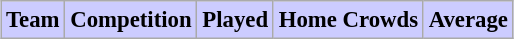<table class="wikitable sortable" style="font-size:95%; margin: 1em auto 1em auto;">
<tr style="background:#ccf;">
<td><strong>Team</strong></td>
<td><strong>Competition</strong></td>
<td><strong>Played</strong></td>
<td><strong>Home Crowds</strong></td>
<td><strong>Average</strong><br>





























































</td>
</tr>
</table>
